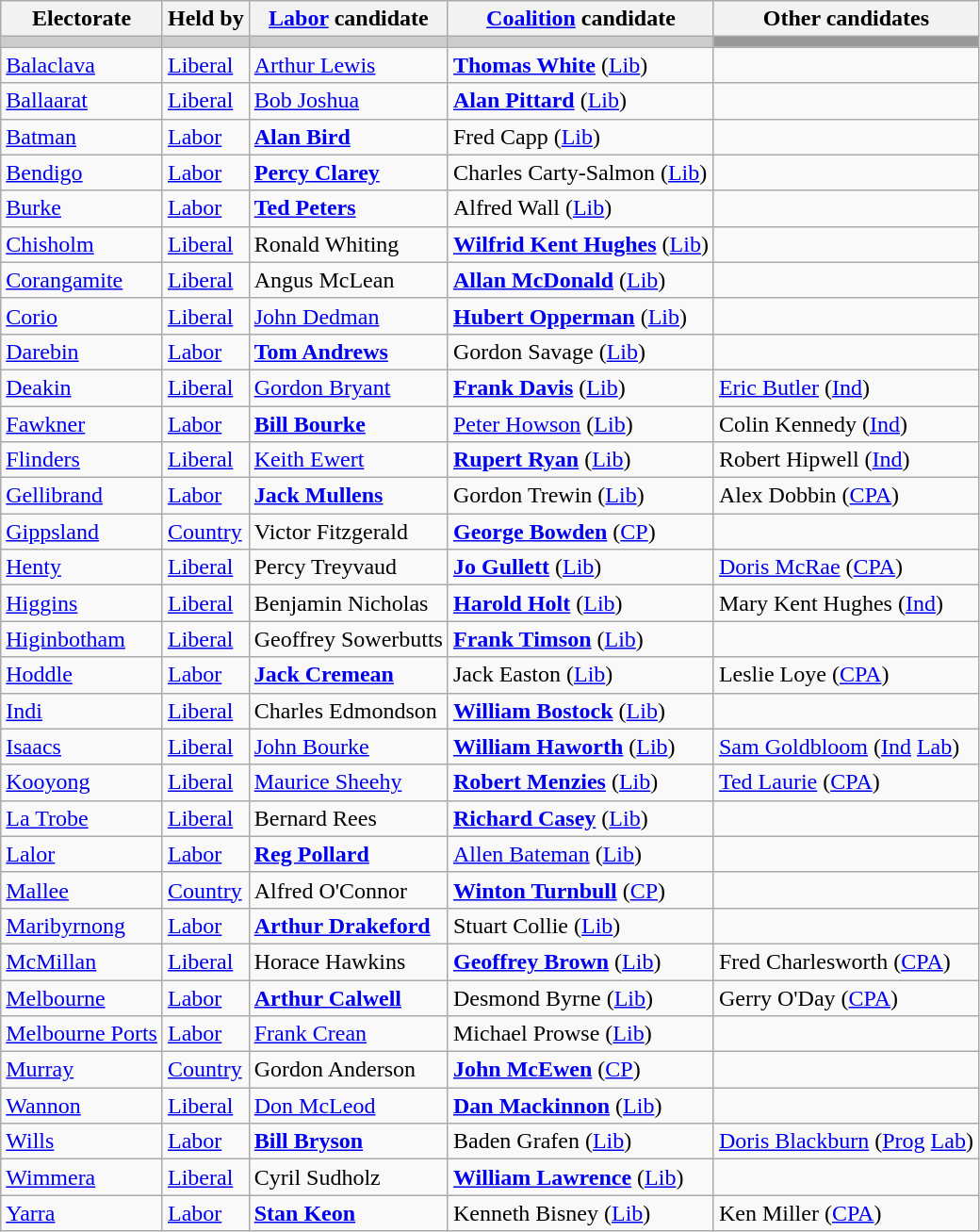<table class="wikitable">
<tr>
<th>Electorate</th>
<th>Held by</th>
<th><a href='#'>Labor</a> candidate</th>
<th><a href='#'>Coalition</a> candidate</th>
<th>Other candidates</th>
</tr>
<tr bgcolor="#cccccc">
<td></td>
<td></td>
<td></td>
<td></td>
<td bgcolor="#999999"></td>
</tr>
<tr>
<td><a href='#'>Balaclava</a></td>
<td><a href='#'>Liberal</a></td>
<td><a href='#'>Arthur Lewis</a></td>
<td><strong><a href='#'>Thomas White</a></strong> (<a href='#'>Lib</a>)</td>
<td></td>
</tr>
<tr>
<td><a href='#'>Ballaarat</a></td>
<td><a href='#'>Liberal</a></td>
<td><a href='#'>Bob Joshua</a></td>
<td><strong><a href='#'>Alan Pittard</a></strong> (<a href='#'>Lib</a>)</td>
<td></td>
</tr>
<tr>
<td><a href='#'>Batman</a></td>
<td><a href='#'>Labor</a></td>
<td><strong><a href='#'>Alan Bird</a></strong></td>
<td>Fred Capp (<a href='#'>Lib</a>)</td>
<td></td>
</tr>
<tr>
<td><a href='#'>Bendigo</a></td>
<td><a href='#'>Labor</a></td>
<td><strong><a href='#'>Percy Clarey</a></strong></td>
<td>Charles Carty-Salmon (<a href='#'>Lib</a>)</td>
<td></td>
</tr>
<tr>
<td><a href='#'>Burke</a></td>
<td><a href='#'>Labor</a></td>
<td><strong><a href='#'>Ted Peters</a></strong></td>
<td>Alfred Wall (<a href='#'>Lib</a>)</td>
<td></td>
</tr>
<tr>
<td><a href='#'>Chisholm</a></td>
<td><a href='#'>Liberal</a></td>
<td>Ronald Whiting</td>
<td><strong><a href='#'>Wilfrid Kent Hughes</a></strong> (<a href='#'>Lib</a>)</td>
<td></td>
</tr>
<tr>
<td><a href='#'>Corangamite</a></td>
<td><a href='#'>Liberal</a></td>
<td>Angus McLean</td>
<td><strong><a href='#'>Allan McDonald</a></strong> (<a href='#'>Lib</a>)</td>
<td></td>
</tr>
<tr>
<td><a href='#'>Corio</a></td>
<td><a href='#'>Liberal</a></td>
<td><a href='#'>John Dedman</a></td>
<td><strong><a href='#'>Hubert Opperman</a></strong> (<a href='#'>Lib</a>)</td>
<td></td>
</tr>
<tr>
<td><a href='#'>Darebin</a></td>
<td><a href='#'>Labor</a></td>
<td><strong><a href='#'>Tom Andrews</a></strong></td>
<td>Gordon Savage (<a href='#'>Lib</a>)</td>
<td></td>
</tr>
<tr>
<td><a href='#'>Deakin</a></td>
<td><a href='#'>Liberal</a></td>
<td><a href='#'>Gordon Bryant</a></td>
<td><strong><a href='#'>Frank Davis</a></strong> (<a href='#'>Lib</a>)</td>
<td><a href='#'>Eric Butler</a> (<a href='#'>Ind</a>)</td>
</tr>
<tr>
<td><a href='#'>Fawkner</a></td>
<td><a href='#'>Labor</a></td>
<td><strong><a href='#'>Bill Bourke</a></strong></td>
<td><a href='#'>Peter Howson</a> (<a href='#'>Lib</a>)</td>
<td>Colin Kennedy (<a href='#'>Ind</a>)</td>
</tr>
<tr>
<td><a href='#'>Flinders</a></td>
<td><a href='#'>Liberal</a></td>
<td><a href='#'>Keith Ewert</a></td>
<td><strong><a href='#'>Rupert Ryan</a></strong> (<a href='#'>Lib</a>)</td>
<td>Robert Hipwell (<a href='#'>Ind</a>)</td>
</tr>
<tr>
<td><a href='#'>Gellibrand</a></td>
<td><a href='#'>Labor</a></td>
<td><strong><a href='#'>Jack Mullens</a></strong></td>
<td>Gordon Trewin (<a href='#'>Lib</a>)</td>
<td>Alex Dobbin (<a href='#'>CPA</a>)</td>
</tr>
<tr>
<td><a href='#'>Gippsland</a></td>
<td><a href='#'>Country</a></td>
<td>Victor Fitzgerald</td>
<td><strong><a href='#'>George Bowden</a></strong> (<a href='#'>CP</a>)</td>
</tr>
<tr>
<td><a href='#'>Henty</a></td>
<td><a href='#'>Liberal</a></td>
<td>Percy Treyvaud</td>
<td><strong><a href='#'>Jo Gullett</a></strong> (<a href='#'>Lib</a>)</td>
<td><a href='#'>Doris McRae</a> (<a href='#'>CPA</a>)</td>
</tr>
<tr>
<td><a href='#'>Higgins</a></td>
<td><a href='#'>Liberal</a></td>
<td>Benjamin Nicholas</td>
<td><strong><a href='#'>Harold Holt</a></strong> (<a href='#'>Lib</a>)</td>
<td>Mary Kent Hughes (<a href='#'>Ind</a>)</td>
</tr>
<tr>
<td><a href='#'>Higinbotham</a></td>
<td><a href='#'>Liberal</a></td>
<td>Geoffrey Sowerbutts</td>
<td><strong><a href='#'>Frank Timson</a></strong> (<a href='#'>Lib</a>)</td>
<td></td>
</tr>
<tr>
<td><a href='#'>Hoddle</a></td>
<td><a href='#'>Labor</a></td>
<td><strong><a href='#'>Jack Cremean</a></strong></td>
<td>Jack Easton (<a href='#'>Lib</a>)</td>
<td>Leslie Loye (<a href='#'>CPA</a>)</td>
</tr>
<tr>
<td><a href='#'>Indi</a></td>
<td><a href='#'>Liberal</a></td>
<td>Charles Edmondson</td>
<td><strong><a href='#'>William Bostock</a></strong> (<a href='#'>Lib</a>)</td>
<td></td>
</tr>
<tr>
<td><a href='#'>Isaacs</a></td>
<td><a href='#'>Liberal</a></td>
<td><a href='#'>John Bourke</a></td>
<td><strong><a href='#'>William Haworth</a></strong> (<a href='#'>Lib</a>)</td>
<td><a href='#'>Sam Goldbloom</a> (<a href='#'>Ind</a> <a href='#'>Lab</a>)</td>
</tr>
<tr>
<td><a href='#'>Kooyong</a></td>
<td><a href='#'>Liberal</a></td>
<td><a href='#'>Maurice Sheehy</a></td>
<td><strong><a href='#'>Robert Menzies</a></strong> (<a href='#'>Lib</a>)</td>
<td><a href='#'>Ted Laurie</a> (<a href='#'>CPA</a>)</td>
</tr>
<tr>
<td><a href='#'>La Trobe</a></td>
<td><a href='#'>Liberal</a></td>
<td>Bernard Rees</td>
<td><strong><a href='#'>Richard Casey</a></strong> (<a href='#'>Lib</a>)</td>
<td></td>
</tr>
<tr>
<td><a href='#'>Lalor</a></td>
<td><a href='#'>Labor</a></td>
<td><strong><a href='#'>Reg Pollard</a></strong></td>
<td><a href='#'>Allen Bateman</a> (<a href='#'>Lib</a>)</td>
<td></td>
</tr>
<tr>
<td><a href='#'>Mallee</a></td>
<td><a href='#'>Country</a></td>
<td>Alfred O'Connor</td>
<td><strong><a href='#'>Winton Turnbull</a></strong> (<a href='#'>CP</a>)</td>
<td></td>
</tr>
<tr>
<td><a href='#'>Maribyrnong</a></td>
<td><a href='#'>Labor</a></td>
<td><strong><a href='#'>Arthur Drakeford</a></strong></td>
<td>Stuart Collie (<a href='#'>Lib</a>)</td>
<td></td>
</tr>
<tr>
<td><a href='#'>McMillan</a></td>
<td><a href='#'>Liberal</a></td>
<td>Horace Hawkins</td>
<td><strong><a href='#'>Geoffrey Brown</a></strong> (<a href='#'>Lib</a>)</td>
<td>Fred Charlesworth (<a href='#'>CPA</a>)</td>
</tr>
<tr>
<td><a href='#'>Melbourne</a></td>
<td><a href='#'>Labor</a></td>
<td><strong><a href='#'>Arthur Calwell</a></strong></td>
<td>Desmond Byrne (<a href='#'>Lib</a>)</td>
<td>Gerry O'Day (<a href='#'>CPA</a>)</td>
</tr>
<tr>
<td><a href='#'>Melbourne Ports</a></td>
<td><a href='#'>Labor</a></td>
<td><a href='#'>Frank Crean</a></td>
<td>Michael Prowse (<a href='#'>Lib</a>)</td>
<td></td>
</tr>
<tr>
<td><a href='#'>Murray</a></td>
<td><a href='#'>Country</a></td>
<td>Gordon Anderson</td>
<td><strong><a href='#'>John McEwen</a></strong> (<a href='#'>CP</a>)</td>
<td></td>
</tr>
<tr>
<td><a href='#'>Wannon</a></td>
<td><a href='#'>Liberal</a></td>
<td><a href='#'>Don McLeod</a></td>
<td><strong><a href='#'>Dan Mackinnon</a></strong> (<a href='#'>Lib</a>)</td>
<td></td>
</tr>
<tr>
<td><a href='#'>Wills</a></td>
<td><a href='#'>Labor</a></td>
<td><strong><a href='#'>Bill Bryson</a></strong></td>
<td>Baden Grafen (<a href='#'>Lib</a>)</td>
<td><a href='#'>Doris Blackburn</a> (<a href='#'>Prog</a> <a href='#'>Lab</a>)</td>
</tr>
<tr>
<td><a href='#'>Wimmera</a></td>
<td><a href='#'>Liberal</a></td>
<td>Cyril Sudholz</td>
<td><strong><a href='#'>William Lawrence</a></strong> (<a href='#'>Lib</a>)</td>
<td></td>
</tr>
<tr>
<td><a href='#'>Yarra</a></td>
<td><a href='#'>Labor</a></td>
<td><strong><a href='#'>Stan Keon</a></strong></td>
<td>Kenneth Bisney (<a href='#'>Lib</a>)</td>
<td>Ken Miller (<a href='#'>CPA</a>)</td>
</tr>
</table>
